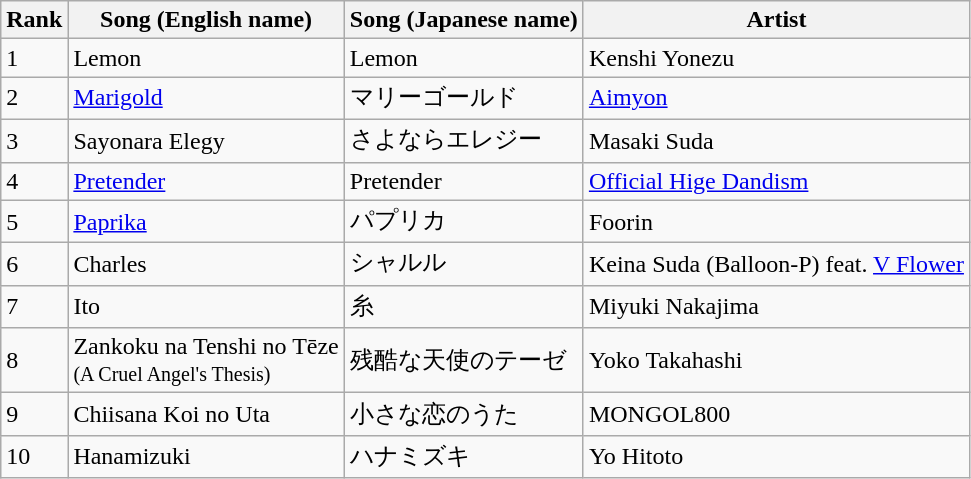<table class="wikitable">
<tr>
<th>Rank</th>
<th>Song (English name)</th>
<th>Song (Japanese name)</th>
<th>Artist</th>
</tr>
<tr>
<td>1</td>
<td>Lemon</td>
<td>Lemon</td>
<td>Kenshi Yonezu</td>
</tr>
<tr>
<td>2</td>
<td><a href='#'>Marigold</a></td>
<td>マリーゴールド</td>
<td><a href='#'>Aimyon</a></td>
</tr>
<tr>
<td>3</td>
<td>Sayonara Elegy</td>
<td>さよならエレジー</td>
<td>Masaki Suda</td>
</tr>
<tr>
<td>4</td>
<td><a href='#'>Pretender</a></td>
<td>Pretender</td>
<td><a href='#'>Official Hige Dandism</a></td>
</tr>
<tr>
<td>5</td>
<td><a href='#'>Paprika</a></td>
<td>パプリカ</td>
<td>Foorin</td>
</tr>
<tr>
<td>6</td>
<td>Charles</td>
<td>シャルル</td>
<td>Keina Suda (Balloon-P) feat. <a href='#'>V Flower</a></td>
</tr>
<tr>
<td>7</td>
<td>Ito</td>
<td>糸</td>
<td>Miyuki Nakajima</td>
</tr>
<tr>
<td>8</td>
<td>Zankoku na Tenshi no Tēze <br><small>(A Cruel Angel's Thesis)</small></td>
<td>残酷な天使のテーゼ</td>
<td>Yoko Takahashi</td>
</tr>
<tr>
<td>9</td>
<td>Chiisana Koi no Uta</td>
<td>小さな恋のうた</td>
<td>MONGOL800</td>
</tr>
<tr>
<td>10</td>
<td>Hanamizuki</td>
<td>ハナミズキ</td>
<td>Yo Hitoto</td>
</tr>
</table>
